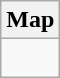<table class="wikitable">
<tr>
<th>Map</th>
</tr>
<tr>
<td align="center"><div><br> 











</div></td>
</tr>
</table>
